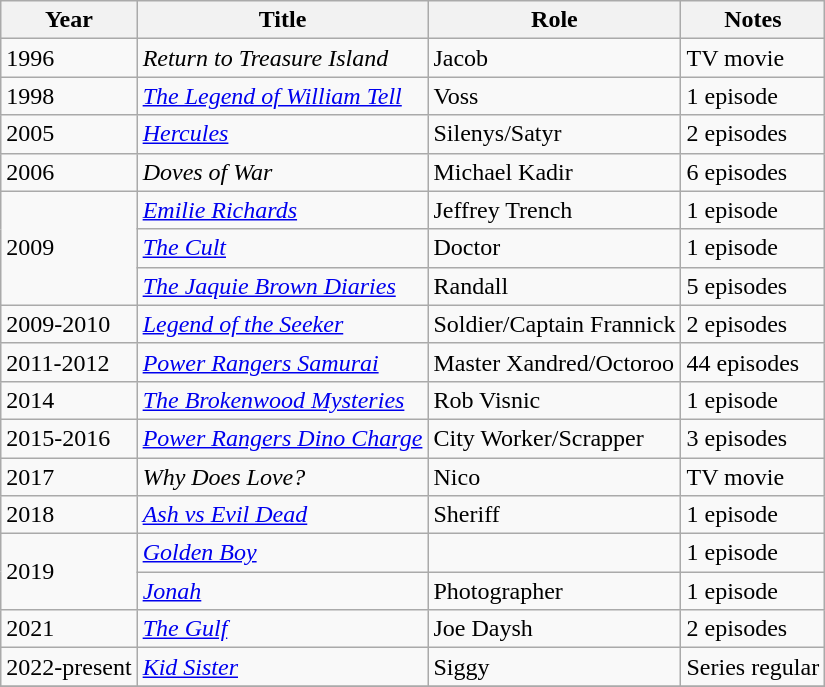<table class="wikitable">
<tr>
<th>Year</th>
<th>Title</th>
<th>Role</th>
<th>Notes</th>
</tr>
<tr>
<td>1996</td>
<td><em>Return to Treasure Island</em></td>
<td>Jacob</td>
<td>TV movie</td>
</tr>
<tr>
<td>1998</td>
<td><em><a href='#'>The Legend of William Tell</a></em></td>
<td>Voss</td>
<td>1 episode</td>
</tr>
<tr>
<td>2005</td>
<td><em><a href='#'>Hercules</a></em></td>
<td>Silenys/Satyr</td>
<td>2 episodes</td>
</tr>
<tr>
<td>2006</td>
<td><em>Doves of War</em></td>
<td>Michael Kadir</td>
<td>6 episodes</td>
</tr>
<tr>
<td rowspan="3">2009</td>
<td><em><a href='#'>Emilie Richards</a></em></td>
<td>Jeffrey Trench</td>
<td>1 episode</td>
</tr>
<tr>
<td><em><a href='#'>The Cult</a></em></td>
<td>Doctor</td>
<td>1 episode</td>
</tr>
<tr>
<td><em><a href='#'>The Jaquie Brown Diaries</a></em></td>
<td>Randall</td>
<td>5 episodes</td>
</tr>
<tr>
<td>2009-2010</td>
<td><em><a href='#'>Legend of the Seeker</a></em></td>
<td>Soldier/Captain Frannick</td>
<td>2 episodes</td>
</tr>
<tr>
<td>2011-2012</td>
<td><em><a href='#'>Power Rangers Samurai</a></em></td>
<td>Master Xandred/Octoroo</td>
<td>44 episodes</td>
</tr>
<tr>
<td>2014</td>
<td><em><a href='#'>The Brokenwood Mysteries</a></em></td>
<td>Rob Visnic</td>
<td>1 episode</td>
</tr>
<tr>
<td>2015-2016</td>
<td><em><a href='#'>Power Rangers Dino Charge</a></em></td>
<td>City Worker/Scrapper</td>
<td>3 episodes</td>
</tr>
<tr>
<td>2017</td>
<td><em>Why Does Love?</em></td>
<td>Nico</td>
<td>TV movie</td>
</tr>
<tr>
<td>2018</td>
<td><em><a href='#'>Ash vs Evil Dead</a></em></td>
<td>Sheriff</td>
<td>1 episode</td>
</tr>
<tr>
<td rowspan="2">2019</td>
<td><em><a href='#'>Golden Boy</a></em></td>
<td></td>
<td>1 episode</td>
</tr>
<tr>
<td><em><a href='#'>Jonah</a></em></td>
<td>Photographer</td>
<td>1 episode</td>
</tr>
<tr>
<td>2021</td>
<td><em><a href='#'>The Gulf</a></em></td>
<td>Joe Daysh</td>
<td>2 episodes</td>
</tr>
<tr>
<td>2022-present</td>
<td><em><a href='#'>Kid Sister</a></em></td>
<td>Siggy</td>
<td>Series regular</td>
</tr>
<tr>
</tr>
</table>
